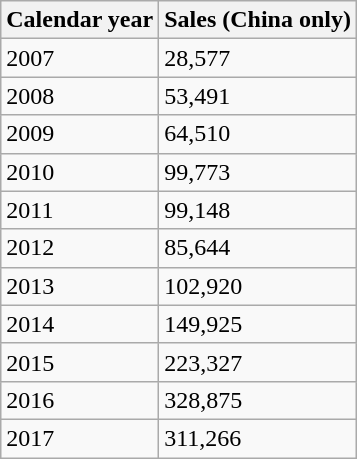<table class="wikitable">
<tr>
<th>Calendar year</th>
<th>Sales (China only)</th>
</tr>
<tr>
<td>2007</td>
<td>28,577</td>
</tr>
<tr>
<td>2008</td>
<td>53,491</td>
</tr>
<tr>
<td>2009</td>
<td>64,510</td>
</tr>
<tr>
<td>2010</td>
<td>99,773</td>
</tr>
<tr>
<td>2011</td>
<td>99,148</td>
</tr>
<tr>
<td>2012</td>
<td>85,644</td>
</tr>
<tr>
<td>2013</td>
<td>102,920</td>
</tr>
<tr>
<td>2014</td>
<td>149,925</td>
</tr>
<tr>
<td>2015</td>
<td>223,327</td>
</tr>
<tr>
<td>2016</td>
<td>328,875</td>
</tr>
<tr>
<td>2017</td>
<td>311,266</td>
</tr>
</table>
